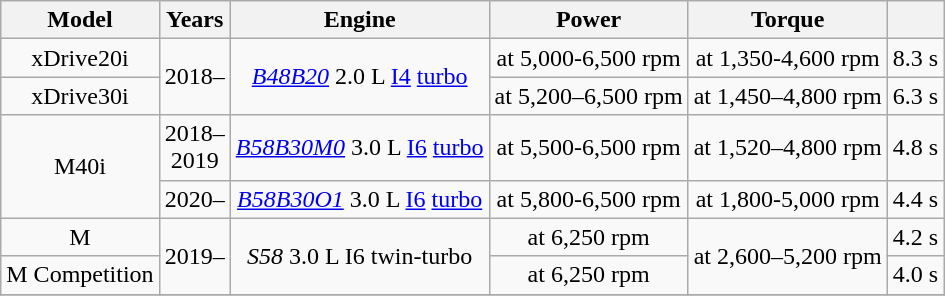<table class="wikitable sortable" style="text-align: center;">
<tr>
<th>Model</th>
<th>Years</th>
<th>Engine</th>
<th>Power</th>
<th>Torque</th>
<th></th>
</tr>
<tr>
<td>xDrive20i</td>
<td rowspan="2">2018–</td>
<td rowspan="2"><em><a href='#'>B48B20</a></em> 2.0 L <a href='#'>I4</a> <a href='#'>turbo</a></td>
<td> at 5,000-6,500 rpm</td>
<td> at 1,350-4,600 rpm</td>
<td>8.3 s</td>
</tr>
<tr>
<td>xDrive30i</td>
<td> at 5,200–6,500 rpm</td>
<td> at 1,450–4,800 rpm</td>
<td>6.3 s</td>
</tr>
<tr>
<td rowspan="2">M40i</td>
<td>2018–<br>2019</td>
<td><em><a href='#'>B58B30M0</a></em> 3.0 L <a href='#'>I6</a> <a href='#'>turbo</a></td>
<td> at 5,500-6,500 rpm</td>
<td> at 1,520–4,800 rpm</td>
<td>4.8 s</td>
</tr>
<tr>
<td>2020–</td>
<td><em><a href='#'>B58B30O1</a></em> 3.0 L <a href='#'>I6</a> <a href='#'>turbo</a></td>
<td> at 5,800-6,500 rpm</td>
<td> at 1,800-5,000 rpm</td>
<td>4.4 s</td>
</tr>
<tr>
<td>M</td>
<td rowspan="2">2019–</td>
<td rowspan="2"><em>S58</em> 3.0 L I6 twin-turbo</td>
<td> at 6,250 rpm</td>
<td rowspan="2"> at 2,600–5,200 rpm</td>
<td>4.2 s</td>
</tr>
<tr>
<td>M Competition</td>
<td> at 6,250 rpm</td>
<td>4.0 s</td>
</tr>
<tr>
</tr>
</table>
